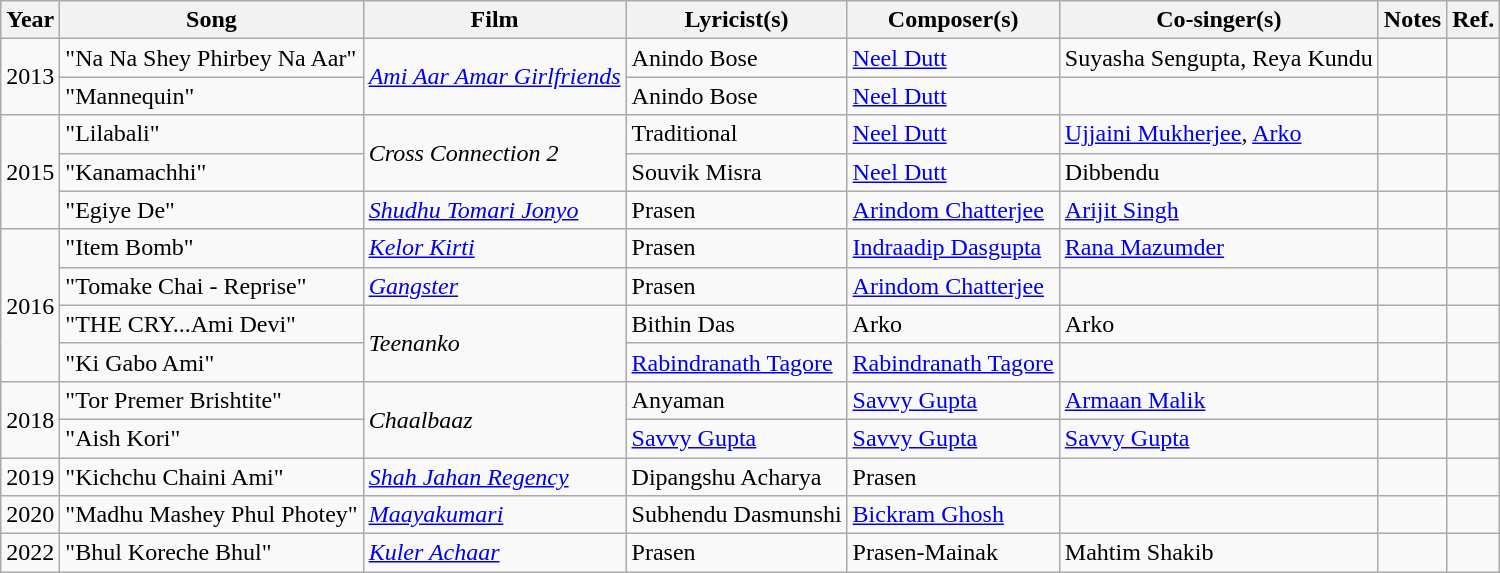<table class="wikitable sortable">
<tr>
<th>Year</th>
<th>Song</th>
<th>Film</th>
<th>Lyricist(s)</th>
<th>Composer(s)</th>
<th>Co-singer(s)</th>
<th>Notes</th>
<th>Ref.</th>
</tr>
<tr>
<td rowspan="2">2013</td>
<td>"Na Na Shey Phirbey Na Aar"</td>
<td rowspan="2"><em><a href='#'>Ami Aar Amar Girlfriends</a></em></td>
<td>Anindo Bose</td>
<td><a href='#'>Neel Dutt</a></td>
<td>Suyasha Sengupta, Reya Kundu</td>
<td></td>
<td></td>
</tr>
<tr>
<td>"Mannequin"</td>
<td>Anindo Bose</td>
<td><a href='#'>Neel Dutt</a></td>
<td></td>
<td></td>
<td></td>
</tr>
<tr>
<td rowspan="3">2015</td>
<td>"Lilabali"</td>
<td rowspan="2"><em>Cross Connection 2</em></td>
<td>Traditional</td>
<td><a href='#'>Neel Dutt</a></td>
<td><a href='#'>Ujjaini Mukherjee</a>, <a href='#'>Arko</a></td>
<td></td>
<td></td>
</tr>
<tr>
<td>"Kanamachhi"</td>
<td>Souvik Misra</td>
<td><a href='#'>Neel Dutt</a></td>
<td>Dibbendu</td>
<td></td>
<td></td>
</tr>
<tr>
<td>"Egiye De"</td>
<td><em><a href='#'>Shudhu Tomari Jonyo</a></em></td>
<td>Prasen</td>
<td><a href='#'>Arindom Chatterjee</a></td>
<td><a href='#'>Arijit Singh</a></td>
<td></td>
<td></td>
</tr>
<tr>
<td rowspan="4">2016</td>
<td>"Item Bomb"</td>
<td><em><a href='#'>Kelor Kirti</a></em></td>
<td>Prasen</td>
<td><a href='#'>Indraadip Dasgupta</a></td>
<td><a href='#'>Rana Mazumder</a></td>
<td></td>
<td></td>
</tr>
<tr>
<td>"Tomake Chai - Reprise"</td>
<td><em><a href='#'>Gangster</a></em></td>
<td>Prasen</td>
<td><a href='#'>Arindom Chatterjee</a></td>
<td></td>
<td></td>
<td></td>
</tr>
<tr>
<td>"THE CRY...Ami Devi"</td>
<td rowspan="2"><em>Teenanko</em></td>
<td>Bithin Das</td>
<td>Arko</td>
<td>Arko</td>
<td></td>
<td></td>
</tr>
<tr>
<td>"Ki Gabo Ami"</td>
<td><a href='#'>Rabindranath Tagore</a></td>
<td><a href='#'>Rabindranath Tagore</a></td>
<td></td>
<td></td>
<td></td>
</tr>
<tr>
<td rowspan="2">2018</td>
<td>"Tor Premer Brishtite"</td>
<td rowspan="2"><em>Chaalbaaz</em></td>
<td>Anyaman</td>
<td><a href='#'>Savvy Gupta</a></td>
<td><a href='#'>Armaan Malik</a></td>
<td></td>
<td></td>
</tr>
<tr>
<td>"Aish Kori"</td>
<td><a href='#'>Savvy Gupta</a></td>
<td><a href='#'>Savvy Gupta</a></td>
<td><a href='#'>Savvy Gupta</a></td>
<td></td>
<td></td>
</tr>
<tr>
<td>2019</td>
<td>"Kichchu Chaini Ami"</td>
<td><em><a href='#'>Shah Jahan Regency</a></em></td>
<td>Dipangshu Acharya</td>
<td>Prasen</td>
<td></td>
<td></td>
<td></td>
</tr>
<tr>
<td>2020</td>
<td>"Madhu Mashey Phul Photey"</td>
<td><em><a href='#'>Maayakumari</a></em></td>
<td>Subhendu Dasmunshi</td>
<td><a href='#'>Bickram Ghosh</a></td>
<td></td>
<td></td>
<td></td>
</tr>
<tr>
<td>2022</td>
<td>"Bhul Koreche Bhul"</td>
<td><em><a href='#'>Kuler Achaar</a></em></td>
<td>Prasen</td>
<td>Prasen-Mainak</td>
<td>Mahtim Shakib</td>
<td></td>
<td></td>
</tr>
</table>
